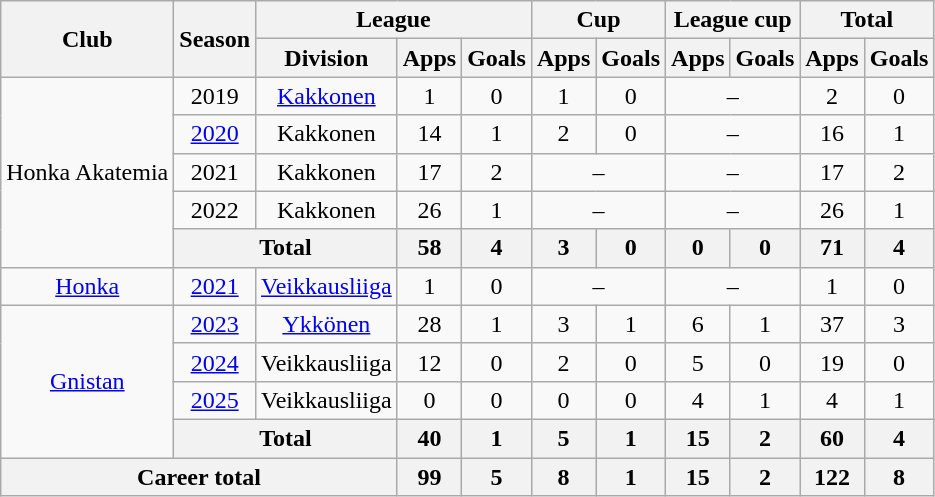<table class="wikitable" style="text-align:center">
<tr>
<th rowspan="2">Club</th>
<th rowspan="2">Season</th>
<th colspan="3">League</th>
<th colspan="2">Cup</th>
<th colspan="2">League cup</th>
<th colspan="2">Total</th>
</tr>
<tr>
<th>Division</th>
<th>Apps</th>
<th>Goals</th>
<th>Apps</th>
<th>Goals</th>
<th>Apps</th>
<th>Goals</th>
<th>Apps</th>
<th>Goals</th>
</tr>
<tr>
<td rowspan=5>Honka Akatemia</td>
<td>2019</td>
<td><a href='#'>Kakkonen</a></td>
<td>1</td>
<td>0</td>
<td>1</td>
<td>0</td>
<td colspan=2>–</td>
<td>2</td>
<td>0</td>
</tr>
<tr>
<td><a href='#'>2020</a></td>
<td>Kakkonen</td>
<td>14</td>
<td>1</td>
<td>2</td>
<td>0</td>
<td colspan=2>–</td>
<td>16</td>
<td>1</td>
</tr>
<tr>
<td>2021</td>
<td>Kakkonen</td>
<td>17</td>
<td>2</td>
<td colspan=2>–</td>
<td colspan=2>–</td>
<td>17</td>
<td>2</td>
</tr>
<tr>
<td>2022</td>
<td>Kakkonen</td>
<td>26</td>
<td>1</td>
<td colspan=2>–</td>
<td colspan=2>–</td>
<td>26</td>
<td>1</td>
</tr>
<tr>
<th colspan=2>Total</th>
<th>58</th>
<th>4</th>
<th>3</th>
<th>0</th>
<th>0</th>
<th>0</th>
<th>71</th>
<th>4</th>
</tr>
<tr>
<td><a href='#'>Honka</a></td>
<td><a href='#'>2021</a></td>
<td><a href='#'>Veikkausliiga</a></td>
<td>1</td>
<td>0</td>
<td colspan=2>–</td>
<td colspan=2>–</td>
<td>1</td>
<td>0</td>
</tr>
<tr>
<td rowspan=4><a href='#'>Gnistan</a></td>
<td><a href='#'>2023</a></td>
<td><a href='#'>Ykkönen</a></td>
<td>28</td>
<td>1</td>
<td>3</td>
<td>1</td>
<td>6</td>
<td>1</td>
<td>37</td>
<td>3</td>
</tr>
<tr>
<td><a href='#'>2024</a></td>
<td>Veikkausliiga</td>
<td>12</td>
<td>0</td>
<td>2</td>
<td>0</td>
<td>5</td>
<td>0</td>
<td>19</td>
<td>0</td>
</tr>
<tr>
<td><a href='#'>2025</a></td>
<td>Veikkausliiga</td>
<td>0</td>
<td>0</td>
<td>0</td>
<td>0</td>
<td>4</td>
<td>1</td>
<td>4</td>
<td>1</td>
</tr>
<tr>
<th colspan=2>Total</th>
<th>40</th>
<th>1</th>
<th>5</th>
<th>1</th>
<th>15</th>
<th>2</th>
<th>60</th>
<th>4</th>
</tr>
<tr>
<th colspan="3">Career total</th>
<th>99</th>
<th>5</th>
<th>8</th>
<th>1</th>
<th>15</th>
<th>2</th>
<th>122</th>
<th>8</th>
</tr>
</table>
